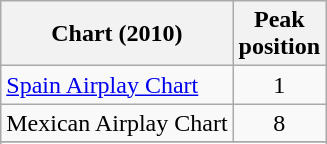<table class="wikitable sortable">
<tr>
<th>Chart (2010)</th>
<th>Peak<br>position</th>
</tr>
<tr>
<td align="left"><a href='#'>Spain Airplay Chart</a></td>
<td align="center">1</td>
</tr>
<tr>
<td>Mexican Airplay Chart</td>
<td style="text-align:center;">8</td>
</tr>
<tr>
</tr>
<tr>
</tr>
<tr>
</tr>
</table>
